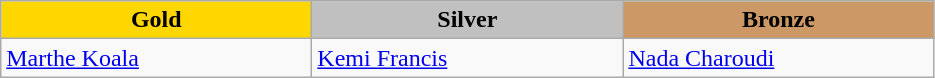<table class="wikitable" style="text-align:left">
<tr align="center">
<td width=200 bgcolor=gold><strong>Gold</strong></td>
<td width=200 bgcolor=silver><strong>Silver</strong></td>
<td width=200 bgcolor=CC9966><strong>Bronze</strong></td>
</tr>
<tr>
<td><a href='#'>Marthe Koala</a><br></td>
<td><a href='#'>Kemi Francis</a><br></td>
<td><a href='#'>Nada Charoudi</a><br></td>
</tr>
</table>
